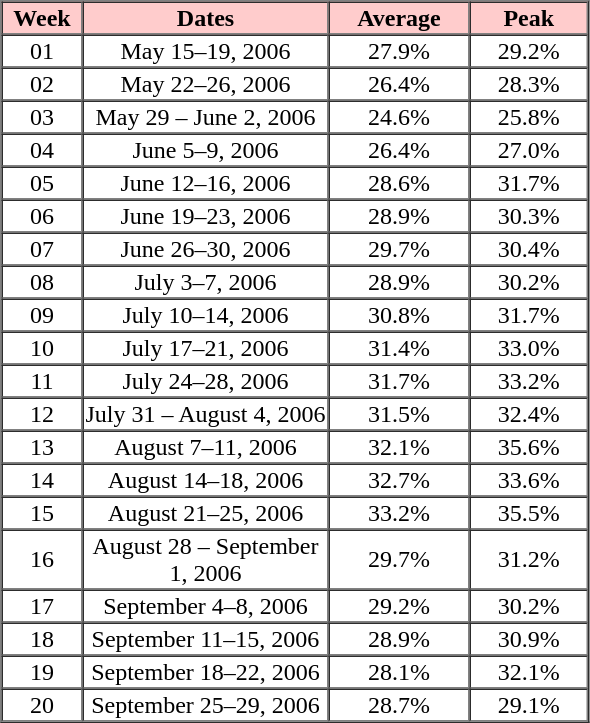<table border="1" cellpadding="1" cellspacing="0">
<tr>
<th width=50 bgcolor="#FFCCCC">Week</th>
<th width=160 bgcolor="#FFCCCC">Dates</th>
<th width=90 bgcolor="#FFCCCC">Average</th>
<th width=75 bgcolor="#FFCCCC">Peak</th>
</tr>
<tr align="center">
<td>01</td>
<td>May 15–19, 2006</td>
<td>27.9%</td>
<td>29.2%</td>
</tr>
<tr align="center">
<td>02</td>
<td>May 22–26, 2006</td>
<td>26.4%</td>
<td>28.3%</td>
</tr>
<tr align="center">
<td>03</td>
<td>May 29 – June 2, 2006</td>
<td>24.6%</td>
<td>25.8%</td>
</tr>
<tr align="center">
<td>04</td>
<td>June 5–9, 2006</td>
<td>26.4%</td>
<td>27.0%</td>
</tr>
<tr align="center">
<td>05</td>
<td>June 12–16, 2006</td>
<td>28.6%</td>
<td>31.7%</td>
</tr>
<tr align="center">
<td>06</td>
<td>June 19–23, 2006</td>
<td>28.9%</td>
<td>30.3%</td>
</tr>
<tr align="center">
<td>07</td>
<td>June 26–30, 2006</td>
<td>29.7%</td>
<td>30.4%</td>
</tr>
<tr align="center">
<td>08</td>
<td>July 3–7, 2006</td>
<td>28.9%</td>
<td>30.2%</td>
</tr>
<tr align="center">
<td>09</td>
<td>July 10–14, 2006</td>
<td>30.8%</td>
<td>31.7%</td>
</tr>
<tr align="center">
<td>10</td>
<td>July 17–21, 2006</td>
<td>31.4%</td>
<td>33.0%</td>
</tr>
<tr align="center">
<td>11</td>
<td>July 24–28, 2006</td>
<td>31.7%</td>
<td>33.2%</td>
</tr>
<tr align="center">
<td>12</td>
<td>July 31 – August 4, 2006</td>
<td>31.5%</td>
<td>32.4%</td>
</tr>
<tr align="center">
<td>13</td>
<td>August 7–11, 2006</td>
<td>32.1%</td>
<td>35.6%</td>
</tr>
<tr align="center">
<td>14</td>
<td>August 14–18, 2006</td>
<td>32.7%</td>
<td>33.6%</td>
</tr>
<tr align="center">
<td>15</td>
<td>August 21–25, 2006</td>
<td>33.2%</td>
<td>35.5%</td>
</tr>
<tr align="center">
<td>16</td>
<td>August 28 – September 1, 2006</td>
<td>29.7%</td>
<td>31.2%</td>
</tr>
<tr align="center">
<td>17</td>
<td>September 4–8, 2006</td>
<td>29.2%</td>
<td>30.2%</td>
</tr>
<tr align="center">
<td>18</td>
<td>September 11–15, 2006</td>
<td>28.9%</td>
<td>30.9%</td>
</tr>
<tr align="center">
<td>19</td>
<td>September 18–22, 2006</td>
<td>28.1%</td>
<td>32.1%</td>
</tr>
<tr align="center">
<td>20</td>
<td>September 25–29, 2006</td>
<td>28.7%</td>
<td>29.1%</td>
</tr>
</table>
